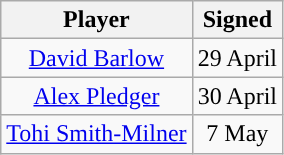<table class="wikitable sortable sortable" style="text-align: center">
<tr>
<th>Player</th>
<th>Signed</th>
</tr>
<tr>
<td><a href='#'>David Barlow</a></td>
<td>29 April</td>
</tr>
<tr>
<td><a href='#'>Alex Pledger</a></td>
<td>30 April</td>
</tr>
<tr>
<td><a href='#'>Tohi Smith-Milner</a></td>
<td>7 May</td>
</tr>
</table>
